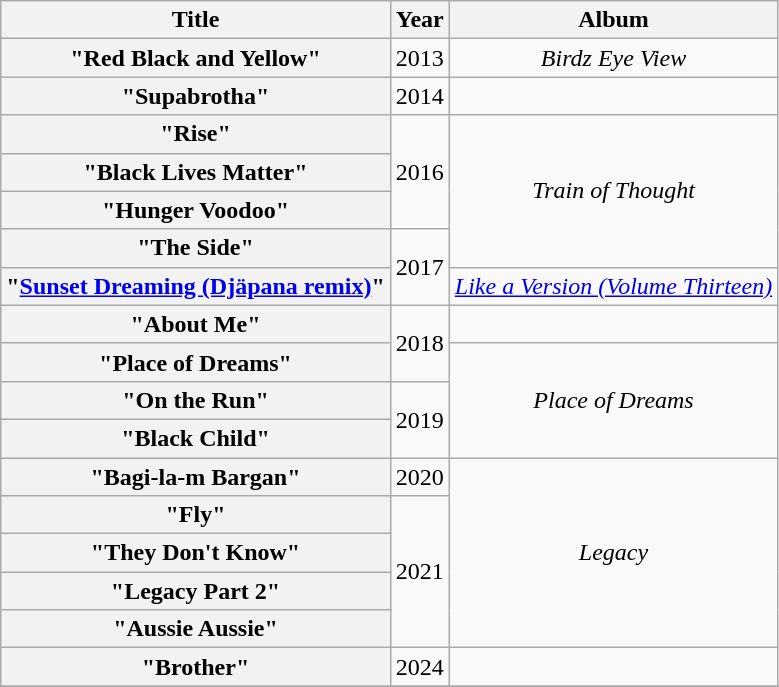<table class="wikitable plainrowheaders" style="text-align:center;">
<tr>
<th scope="col">Title</th>
<th scope="col">Year</th>
<th scope="col">Album</th>
</tr>
<tr>
<th scope="row">"Red Black and Yellow"</th>
<td>2013</td>
<td><em>Birdz Eye View</em></td>
</tr>
<tr>
<th scope="row">"Supabrotha"</th>
<td>2014</td>
<td></td>
</tr>
<tr>
<th scope="row">"Rise" </th>
<td rowspan="3">2016</td>
<td rowspan="4"><em>Train of Thought</em></td>
</tr>
<tr>
<th scope="row">"Black Lives Matter"</th>
</tr>
<tr>
<th scope="row">"Hunger Voodoo"</th>
</tr>
<tr>
<th scope="row">"The Side" </th>
<td rowspan="2">2017</td>
</tr>
<tr>
<th scope="row">"<a href='#'>Sunset Dreaming (Djäpana remix)</a>" </th>
<td><em><a href='#'>Like a Version (Volume Thirteen)</a></em></td>
</tr>
<tr>
<th scope="row">"About Me" </th>
<td rowspan="2">2018</td>
<td></td>
</tr>
<tr>
<th scope="row">"Place of Dreams" </th>
<td rowspan="3"><em>Place of Dreams</em></td>
</tr>
<tr>
<th scope="row">"On the Run"</th>
<td rowspan="2">2019</td>
</tr>
<tr>
<th scope="row">"Black Child" </th>
</tr>
<tr>
<th scope="row">"Bagi-la-m Bargan" </th>
<td>2020</td>
<td rowspan="5"><em>Legacy</em></td>
</tr>
<tr>
<th scope="row">"Fly" </th>
<td rowspan="4">2021</td>
</tr>
<tr>
<th scope="row">"They Don't Know" </th>
</tr>
<tr>
<th scope="row">"Legacy Part 2" </th>
</tr>
<tr>
<th scope="row">"Aussie Aussie"</th>
</tr>
<tr>
<th scope="row">"Brother" </th>
<td>2024</td>
<td></td>
</tr>
<tr>
</tr>
</table>
